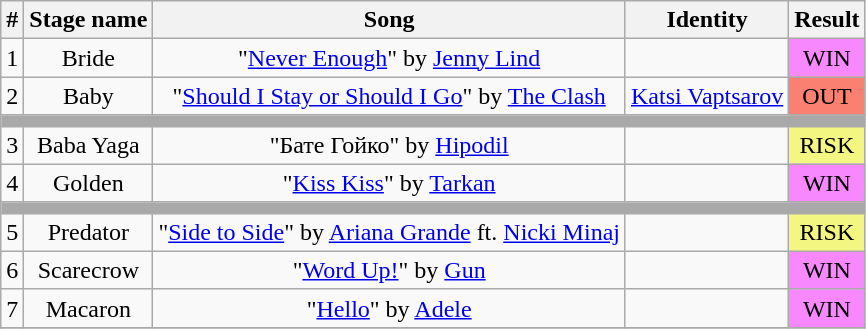<table class="wikitable plainrowheaders" style="text-align: center;">
<tr>
<th>#</th>
<th>Stage name</th>
<th>Song</th>
<th>Identity</th>
<th>Result</th>
</tr>
<tr>
<td>1</td>
<td>Bride</td>
<td>"<a href='#'>Never Enough</a>" by <a href='#'>Jenny Lind</a></td>
<td></td>
<td bgcolor="#F888FD">WIN</td>
</tr>
<tr>
<td>2</td>
<td>Baby</td>
<td>"<a href='#'>Should I Stay or Should I Go</a>" by <a href='#'>The Clash</a></td>
<td><a href='#'>Katsi Vaptsarov</a></td>
<td bgcolor=salmon>OUT</td>
</tr>
<tr>
<td colspan="5" style="background:darkgray"></td>
</tr>
<tr>
<td>3</td>
<td>Baba Yaga</td>
<td>"Бате Гойко" by <a href='#'>Hipodil</a></td>
<td></td>
<td bgcolor="#F3F781">RISK</td>
</tr>
<tr>
<td>4</td>
<td>Golden</td>
<td>"<a href='#'>Kiss Kiss</a>" by <a href='#'>Tarkan</a></td>
<td></td>
<td bgcolor="#F888FD">WIN</td>
</tr>
<tr>
<td colspan="5" style="background:darkgray"></td>
</tr>
<tr>
<td>5</td>
<td>Predator</td>
<td>"<a href='#'>Side to Side</a>" by <a href='#'>Ariana Grande</a> ft. <a href='#'>Nicki Minaj</a></td>
<td></td>
<td bgcolor="#F3F781">RISK</td>
</tr>
<tr>
<td>6</td>
<td>Scarecrow</td>
<td>"<a href='#'>Word Up!</a>" by <a href='#'>Gun</a></td>
<td></td>
<td bgcolor="#F888FD">WIN</td>
</tr>
<tr>
<td>7</td>
<td>Macaron</td>
<td>"<a href='#'>Hello</a>" by <a href='#'>Adele</a></td>
<td></td>
<td bgcolor="#F888FD">WIN</td>
</tr>
<tr>
</tr>
</table>
